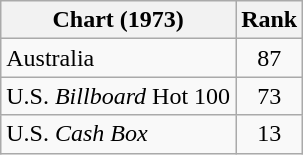<table class="wikitable sortable">
<tr>
<th align="left">Chart (1973)</th>
<th style="text-align:center;">Rank</th>
</tr>
<tr>
<td>Australia </td>
<td style="text-align:center;">87</td>
</tr>
<tr>
<td>U.S. <em>Billboard</em> Hot 100 </td>
<td style="text-align:center;">73</td>
</tr>
<tr>
<td>U.S. <em>Cash Box</em> </td>
<td style="text-align:center;">13</td>
</tr>
</table>
